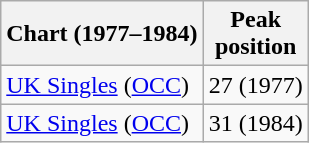<table class="wikitable sortable">
<tr>
<th>Chart (1977–1984)</th>
<th>Peak<br>position</th>
</tr>
<tr>
<td><a href='#'>UK Singles</a> (<a href='#'>OCC</a>)</td>
<td style="text-align:center;">27 (1977)</td>
</tr>
<tr>
<td><a href='#'>UK Singles</a> (<a href='#'>OCC</a>)</td>
<td style="text-align:center;">31 (1984)</td>
</tr>
</table>
